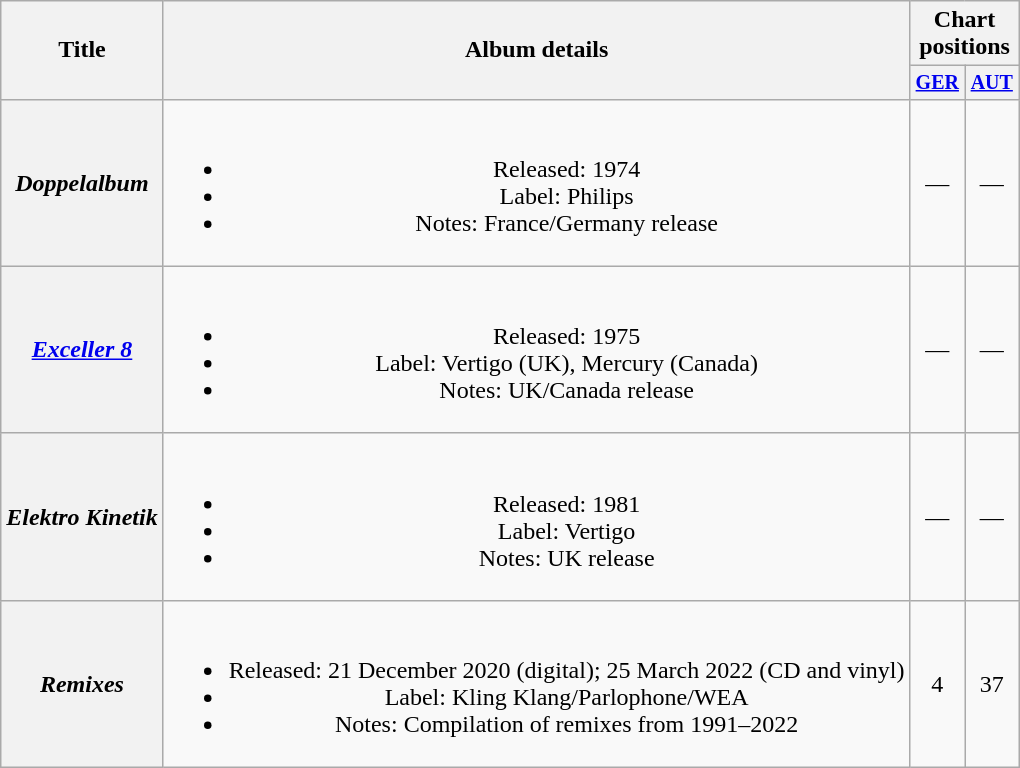<table class="wikitable plainrowheaders" style=text-align:center;>
<tr>
<th rowspan="2">Title</th>
<th rowspan="2">Album details</th>
<th colspan="2">Chart positions</th>
</tr>
<tr style="font-size:smaller;">
<th width="30"><a href='#'>GER</a><br></th>
<th width="30"><a href='#'>AUT</a><br></th>
</tr>
<tr>
<th scope="row"><em>Doppelalbum</em></th>
<td><br><ul><li>Released: 1974</li><li>Label: Philips</li><li>Notes: France/Germany release</li></ul></td>
<td>—</td>
<td>—</td>
</tr>
<tr>
<th scope="row"><em><a href='#'>Exceller 8</a></em></th>
<td><br><ul><li>Released: 1975</li><li>Label: Vertigo (UK), Mercury (Canada)</li><li>Notes: UK/Canada release</li></ul></td>
<td>—</td>
<td>—</td>
</tr>
<tr>
<th scope="row"><em>Elektro Kinetik</em></th>
<td><br><ul><li>Released: 1981</li><li>Label: Vertigo</li><li>Notes: UK release</li></ul></td>
<td>—</td>
<td>—</td>
</tr>
<tr>
<th scope="row"><em>Remixes</em></th>
<td><br><ul><li>Released: 21 December 2020 (digital); 25 March 2022 (CD and vinyl)</li><li>Label: Kling Klang/Parlophone/WEA</li><li>Notes: Compilation of remixes from 1991–2022</li></ul></td>
<td>4</td>
<td>37</td>
</tr>
</table>
